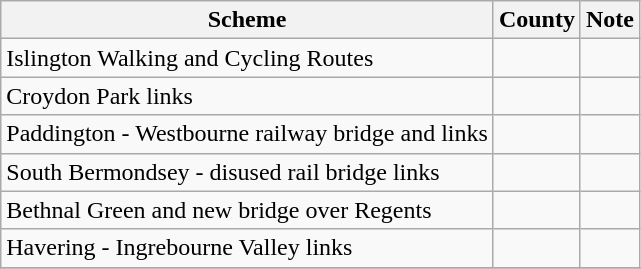<table class="wikitable">
<tr>
<th>Scheme</th>
<th>County</th>
<th>Note</th>
</tr>
<tr>
<td>Islington Walking and Cycling Routes</td>
<td></td>
<td></td>
</tr>
<tr>
<td>Croydon Park links</td>
<td></td>
<td></td>
</tr>
<tr>
<td>Paddington - Westbourne railway bridge and links</td>
<td></td>
<td></td>
</tr>
<tr>
<td>South Bermondsey - disused rail bridge links</td>
<td></td>
<td></td>
</tr>
<tr>
<td>Bethnal Green and new bridge over Regents</td>
<td></td>
<td></td>
</tr>
<tr>
<td>Havering - Ingrebourne Valley links</td>
<td></td>
<td></td>
</tr>
<tr>
</tr>
</table>
